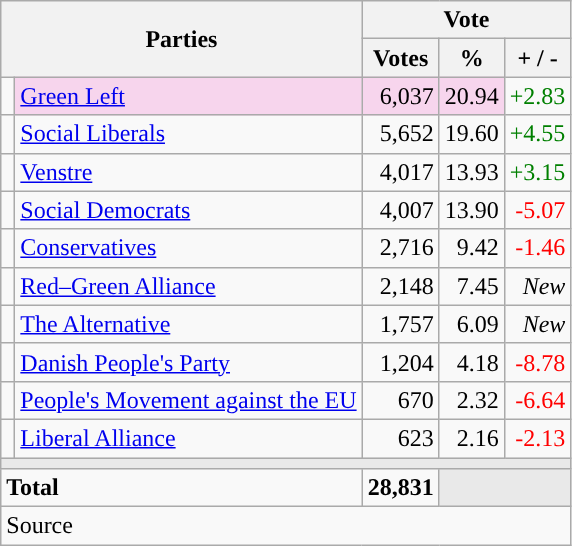<table class="wikitable" style="text-align:right;">
<tr>
<th style="text-align:centre;" rowspan="2" colspan="2" width="225">Parties</th>
<th colspan="3">Vote</th>
</tr>
<tr>
<th width="15">Votes</th>
<th width="15">%</th>
<th width="15">+ / -</th>
</tr>
<tr>
<td width="2" style="color:inherit;background:"></td>
<td bgcolor=#f7d5ed   align="left"><a href='#'>Green Left</a></td>
<td bgcolor=#f7d5ed>6,037</td>
<td bgcolor=#f7d5ed>20.94</td>
<td style=color:green;>+2.83</td>
</tr>
<tr>
<td width="2" style="color:inherit;background:"></td>
<td align="left"><a href='#'>Social Liberals</a></td>
<td>5,652</td>
<td>19.60</td>
<td style=color:green;>+4.55</td>
</tr>
<tr>
<td width="2" style="color:inherit;background:"></td>
<td align="left"><a href='#'>Venstre</a></td>
<td>4,017</td>
<td>13.93</td>
<td style=color:green;>+3.15</td>
</tr>
<tr>
<td width="2" style="color:inherit;background:"></td>
<td align="left"><a href='#'>Social Democrats</a></td>
<td>4,007</td>
<td>13.90</td>
<td style=color:red;>-5.07</td>
</tr>
<tr>
<td width="2" style="color:inherit;background:"></td>
<td align="left"><a href='#'>Conservatives</a></td>
<td>2,716</td>
<td>9.42</td>
<td style=color:red;>-1.46</td>
</tr>
<tr>
<td width="2" style="color:inherit;background:"></td>
<td align="left"><a href='#'>Red–Green Alliance</a></td>
<td>2,148</td>
<td>7.45</td>
<td><em>New</em></td>
</tr>
<tr>
<td width="2" style="color:inherit;background:"></td>
<td align="left"><a href='#'>The Alternative</a></td>
<td>1,757</td>
<td>6.09</td>
<td><em>New</em></td>
</tr>
<tr>
<td width="2" style="color:inherit;background:"></td>
<td align="left"><a href='#'>Danish People's Party</a></td>
<td>1,204</td>
<td>4.18</td>
<td style=color:red;>-8.78</td>
</tr>
<tr>
<td width="2" style="color:inherit;background:"></td>
<td align="left"><a href='#'>People's Movement against the EU</a></td>
<td>670</td>
<td>2.32</td>
<td style=color:red;>-6.64</td>
</tr>
<tr>
<td width="2" style="color:inherit;background:"></td>
<td align="left"><a href='#'>Liberal Alliance</a></td>
<td>623</td>
<td>2.16</td>
<td style=color:red;>-2.13</td>
</tr>
<tr>
<td colspan="7" bgcolor="#E9E9E9"></td>
</tr>
<tr>
<td align="left" colspan="2"><strong>Total</strong></td>
<td><strong>28,831</strong></td>
<td bgcolor="#E9E9E9" colspan="2"></td>
</tr>
<tr>
<td align="left" colspan="6">Source</td>
</tr>
</table>
